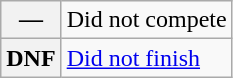<table class="wikitable">
<tr>
<th scope="row">—</th>
<td>Did not compete</td>
</tr>
<tr>
<th scope="row">DNF</th>
<td><a href='#'>Did not finish</a></td>
</tr>
</table>
